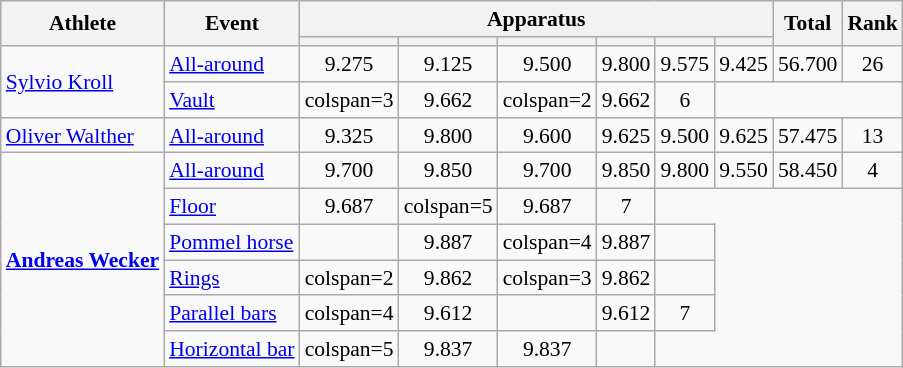<table class="wikitable" style="font-size:90%">
<tr>
<th rowspan=2>Athlete</th>
<th rowspan=2>Event</th>
<th colspan=6>Apparatus</th>
<th rowspan=2>Total</th>
<th rowspan=2>Rank</th>
</tr>
<tr style="font-size:95%">
<th></th>
<th></th>
<th></th>
<th></th>
<th></th>
<th></th>
</tr>
<tr align=center>
<td align=left rowspan=2><a href='#'>Sylvio Kroll</a></td>
<td align=left><a href='#'>All-around</a></td>
<td>9.275</td>
<td>9.125</td>
<td>9.500</td>
<td>9.800</td>
<td>9.575</td>
<td>9.425</td>
<td>56.700</td>
<td>26</td>
</tr>
<tr align=center>
<td align=left><a href='#'>Vault</a></td>
<td>colspan=3</td>
<td>9.662</td>
<td>colspan=2</td>
<td>9.662</td>
<td>6</td>
</tr>
<tr align=center>
<td align=left><a href='#'>Oliver Walther</a></td>
<td align=left><a href='#'>All-around</a></td>
<td>9.325</td>
<td>9.800</td>
<td>9.600</td>
<td>9.625</td>
<td>9.500</td>
<td>9.625</td>
<td>57.475</td>
<td>13</td>
</tr>
<tr align=center>
<td align=left rowspan=6><strong><a href='#'>Andreas Wecker</a></strong></td>
<td align=left><a href='#'>All-around</a></td>
<td>9.700</td>
<td>9.850</td>
<td>9.700</td>
<td>9.850</td>
<td>9.800</td>
<td>9.550</td>
<td>58.450</td>
<td>4</td>
</tr>
<tr align=center>
<td align=left><a href='#'>Floor</a></td>
<td>9.687</td>
<td>colspan=5</td>
<td>9.687</td>
<td>7</td>
</tr>
<tr align=center>
<td align=left><a href='#'>Pommel horse</a></td>
<td></td>
<td>9.887</td>
<td>colspan=4</td>
<td>9.887</td>
<td></td>
</tr>
<tr align=center>
<td align=left><a href='#'>Rings</a></td>
<td>colspan=2</td>
<td>9.862</td>
<td>colspan=3</td>
<td>9.862</td>
<td></td>
</tr>
<tr align=center>
<td align=left><a href='#'>Parallel bars</a></td>
<td>colspan=4</td>
<td>9.612</td>
<td></td>
<td>9.612</td>
<td>7</td>
</tr>
<tr align=center>
<td align=left><a href='#'>Horizontal bar</a></td>
<td>colspan=5</td>
<td>9.837</td>
<td>9.837</td>
<td></td>
</tr>
</table>
